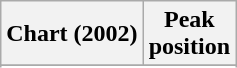<table class="wikitable sortable plainrowheaders" style="text-align:center">
<tr>
<th scope="col">Chart (2002)</th>
<th scope="col">Peak<br> position</th>
</tr>
<tr>
</tr>
<tr>
</tr>
</table>
